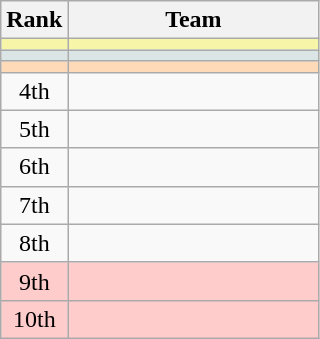<table class="wikitable" style="text-align:center">
<tr>
<th width=30>Rank</th>
<th width=160>Team</th>
</tr>
<tr bgcolor="#F7F6A8">
<td></td>
<td align=left></td>
</tr>
<tr bgcolor="#DCE5E5">
<td></td>
<td align=left></td>
</tr>
<tr bgcolor="#FFDAB9">
<td></td>
<td align=left></td>
</tr>
<tr>
<td>4th</td>
<td align=left></td>
</tr>
<tr>
<td>5th</td>
<td align=left></td>
</tr>
<tr>
<td>6th</td>
<td align=left></td>
</tr>
<tr>
<td>7th</td>
<td align=left></td>
</tr>
<tr>
<td>8th</td>
<td align=left></td>
</tr>
<tr bgcolor="#ffcccc">
<td>9th</td>
<td align=left></td>
</tr>
<tr bgcolor="#ffcccc">
<td>10th</td>
<td align=left></td>
</tr>
</table>
